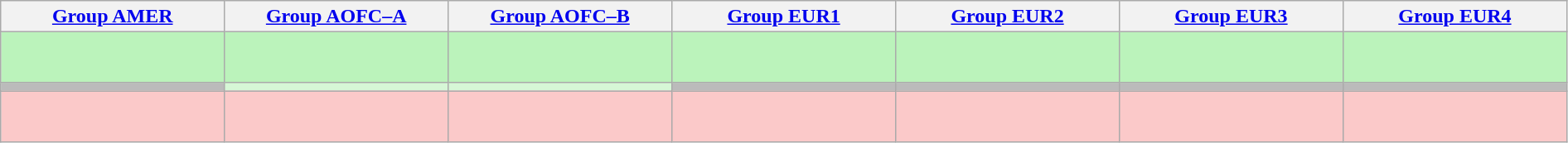<table class="wikitable" style="text-align:center;" width="99.75%">
<tr align="center">
<th width="10.05%"><a href='#'>Group AMER</a></th>
<th width="10.05%"><a href='#'>Group AOFC–A</a></th>
<th width="10.05%"><a href='#'>Group AOFC–B</a></th>
<th width="10.05%"><a href='#'>Group EUR1</a></th>
<th width="10.05%"><a href='#'>Group EUR2</a></th>
<th width="10.05%"><a href='#'>Group EUR3</a></th>
<th width="10.05%"><a href='#'>Group EUR4</a></th>
</tr>
<tr style="background:#BBF3BB; font-size:90%">
<td style="vertical-align:top"></td>
<td style="vertical-align:top"></td>
<td style="vertical-align:top"></td>
<td style="vertical-align:top"><br><br></td>
<td style="vertical-align:top"><br></td>
<td style="vertical-align:top"><br><br></td>
<td style="vertical-align:top"><br></td>
</tr>
<tr style="background:#d6f7d6; font-size:90%">
<td style="background:#BBBBBB;"></td>
<td style="vertical-align:top"></td>
<td style="vertical-align:top"></td>
<td style="background:#BBBBBB;"></td>
<td style="background:#BBBBBB;"></td>
<td style="background:#BBBBBB;"></td>
<td style="background:#BBBBBB;"></td>
</tr>
<tr style="background:#fbc9c9; font-size:90%">
<td style="vertical-align:top"></td>
<td style="vertical-align:top"><br></td>
<td style="vertical-align:top"><br></td>
<td style="vertical-align:top"></td>
<td style="vertical-align:top"><br><br></td>
<td style="vertical-align:top"><br></td>
<td style="vertical-align:top"><br></td>
</tr>
</table>
